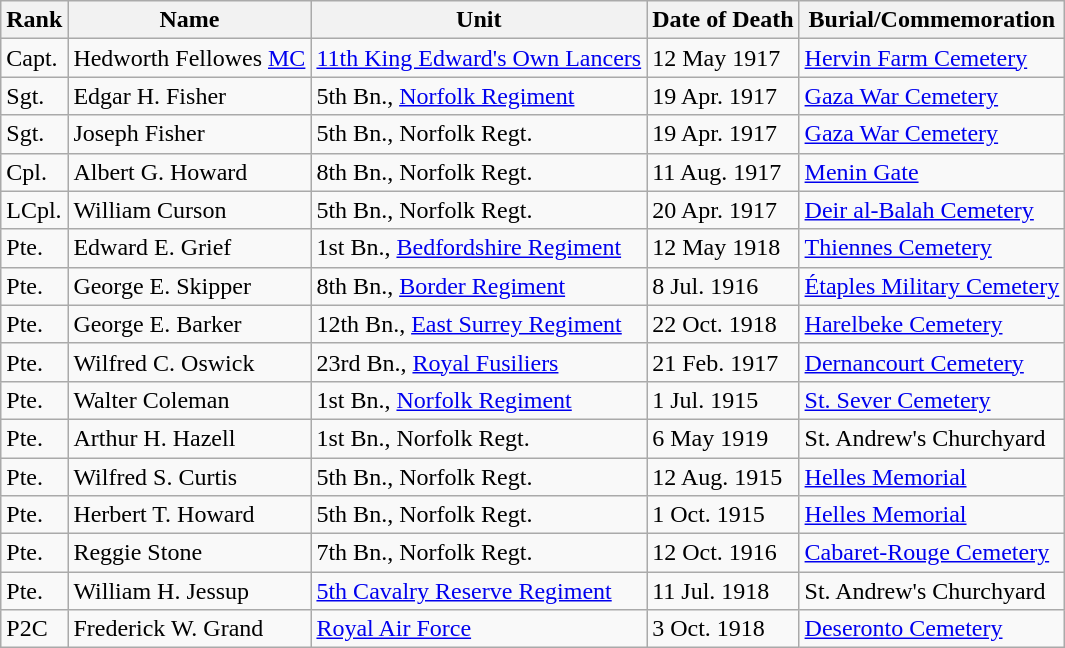<table class="wikitable">
<tr>
<th>Rank</th>
<th>Name</th>
<th>Unit</th>
<th>Date of Death</th>
<th>Burial/Commemoration</th>
</tr>
<tr>
<td>Capt.</td>
<td>Hedworth Fellowes <a href='#'>MC</a></td>
<td><a href='#'>11th King Edward's Own Lancers</a></td>
<td>12 May 1917</td>
<td><a href='#'>Hervin Farm Cemetery</a></td>
</tr>
<tr>
<td>Sgt.</td>
<td>Edgar H. Fisher</td>
<td>5th Bn., <a href='#'>Norfolk Regiment</a></td>
<td>19 Apr. 1917</td>
<td><a href='#'>Gaza War Cemetery</a></td>
</tr>
<tr>
<td>Sgt.</td>
<td>Joseph Fisher</td>
<td>5th Bn., Norfolk Regt.</td>
<td>19 Apr. 1917</td>
<td><a href='#'>Gaza War Cemetery</a></td>
</tr>
<tr>
<td>Cpl.</td>
<td>Albert G. Howard</td>
<td>8th Bn., Norfolk Regt.</td>
<td>11 Aug. 1917</td>
<td><a href='#'>Menin Gate</a></td>
</tr>
<tr>
<td>LCpl.</td>
<td>William Curson</td>
<td>5th Bn., Norfolk Regt.</td>
<td>20 Apr. 1917</td>
<td><a href='#'>Deir al-Balah Cemetery</a></td>
</tr>
<tr>
<td>Pte.</td>
<td>Edward E. Grief</td>
<td>1st Bn., <a href='#'>Bedfordshire Regiment</a></td>
<td>12 May 1918</td>
<td><a href='#'>Thiennes Cemetery</a></td>
</tr>
<tr>
<td>Pte.</td>
<td>George E. Skipper</td>
<td>8th Bn., <a href='#'>Border Regiment</a></td>
<td>8 Jul. 1916</td>
<td><a href='#'>Étaples Military Cemetery</a></td>
</tr>
<tr>
<td>Pte.</td>
<td>George E. Barker</td>
<td>12th Bn., <a href='#'>East Surrey Regiment</a></td>
<td>22 Oct. 1918</td>
<td><a href='#'>Harelbeke Cemetery</a></td>
</tr>
<tr>
<td>Pte.</td>
<td>Wilfred C. Oswick</td>
<td>23rd Bn., <a href='#'>Royal Fusiliers</a></td>
<td>21 Feb. 1917</td>
<td><a href='#'>Dernancourt Cemetery</a></td>
</tr>
<tr>
<td>Pte.</td>
<td>Walter Coleman</td>
<td>1st Bn., <a href='#'>Norfolk Regiment</a></td>
<td>1 Jul. 1915</td>
<td><a href='#'>St. Sever Cemetery</a></td>
</tr>
<tr>
<td>Pte.</td>
<td>Arthur H. Hazell</td>
<td>1st Bn., Norfolk Regt.</td>
<td>6 May 1919</td>
<td>St. Andrew's Churchyard</td>
</tr>
<tr>
<td>Pte.</td>
<td>Wilfred S. Curtis</td>
<td>5th Bn., Norfolk Regt.</td>
<td>12 Aug. 1915</td>
<td><a href='#'>Helles Memorial</a></td>
</tr>
<tr>
<td>Pte.</td>
<td>Herbert T. Howard</td>
<td>5th Bn., Norfolk Regt.</td>
<td>1 Oct. 1915</td>
<td><a href='#'>Helles Memorial</a></td>
</tr>
<tr>
<td>Pte.</td>
<td>Reggie Stone</td>
<td>7th Bn., Norfolk Regt.</td>
<td>12 Oct. 1916</td>
<td><a href='#'>Cabaret-Rouge Cemetery</a></td>
</tr>
<tr>
<td>Pte.</td>
<td>William H. Jessup</td>
<td><a href='#'>5th Cavalry Reserve Regiment</a></td>
<td>11 Jul. 1918</td>
<td>St. Andrew's Churchyard</td>
</tr>
<tr>
<td>P2C</td>
<td>Frederick W. Grand</td>
<td><a href='#'>Royal Air Force</a></td>
<td>3 Oct. 1918</td>
<td><a href='#'>Deseronto Cemetery</a></td>
</tr>
</table>
